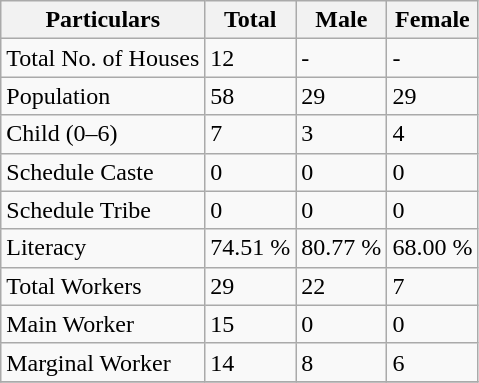<table class="wikitable sortable">
<tr>
<th>Particulars</th>
<th>Total</th>
<th>Male</th>
<th>Female</th>
</tr>
<tr>
<td>Total No. of Houses</td>
<td>12</td>
<td>-</td>
<td>-</td>
</tr>
<tr>
<td>Population</td>
<td>58</td>
<td>29</td>
<td>29</td>
</tr>
<tr>
<td>Child (0–6)</td>
<td>7</td>
<td>3</td>
<td>4</td>
</tr>
<tr>
<td>Schedule Caste</td>
<td>0</td>
<td>0</td>
<td>0</td>
</tr>
<tr>
<td>Schedule Tribe</td>
<td>0</td>
<td>0</td>
<td>0</td>
</tr>
<tr>
<td>Literacy</td>
<td>74.51 %</td>
<td>80.77 %</td>
<td>68.00 %</td>
</tr>
<tr>
<td>Total Workers</td>
<td>29</td>
<td>22</td>
<td>7</td>
</tr>
<tr>
<td>Main Worker</td>
<td>15</td>
<td>0</td>
<td>0</td>
</tr>
<tr>
<td>Marginal Worker</td>
<td>14</td>
<td>8</td>
<td>6</td>
</tr>
<tr>
</tr>
</table>
